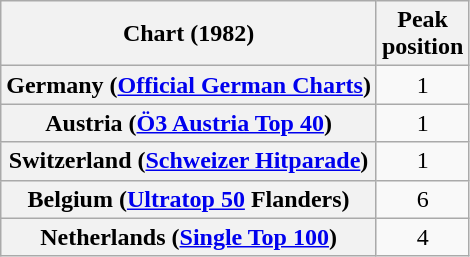<table class="wikitable sortable plainrowheaders" style="text-align:center">
<tr>
<th scope="col">Chart (1982)</th>
<th scope="col">Peak<br>position</th>
</tr>
<tr>
<th scope="row">Germany (<a href='#'>Official German Charts</a>)</th>
<td>1</td>
</tr>
<tr>
<th scope="row">Austria (<a href='#'>Ö3 Austria Top 40</a>)</th>
<td>1</td>
</tr>
<tr>
<th scope="row">Switzerland (<a href='#'>Schweizer Hitparade</a>)</th>
<td>1</td>
</tr>
<tr>
<th scope="row">Belgium (<a href='#'>Ultratop 50</a> Flanders)</th>
<td>6</td>
</tr>
<tr>
<th scope="row">Netherlands (<a href='#'>Single Top 100</a>)</th>
<td>4</td>
</tr>
</table>
